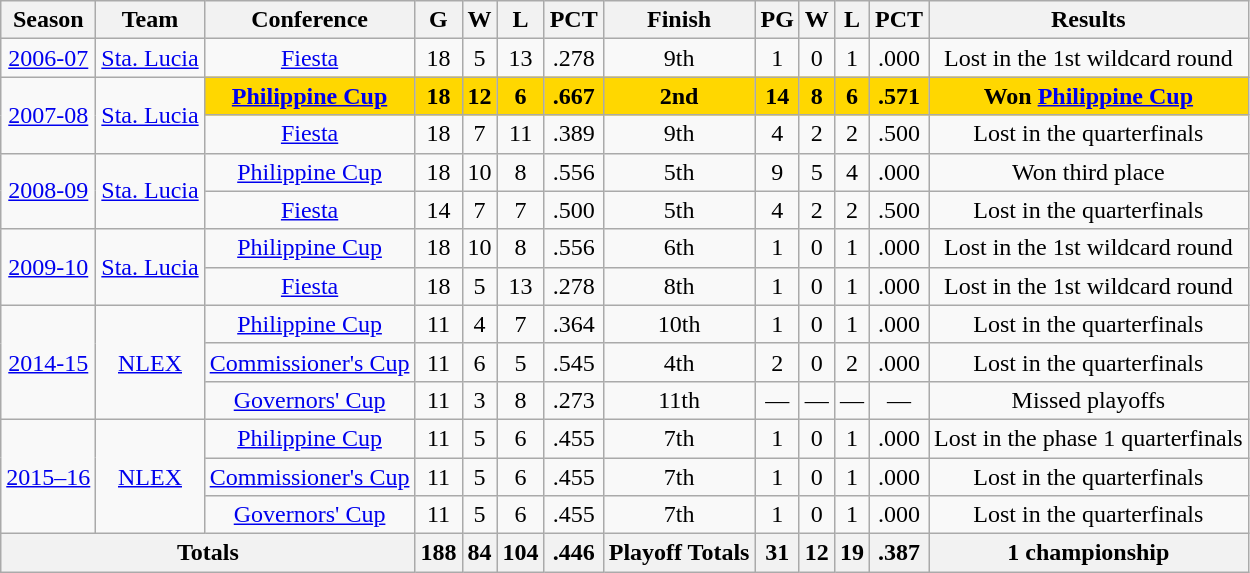<table class="wikitable sortable" style="text-align:center">
<tr>
<th>Season</th>
<th>Team</th>
<th>Conference</th>
<th>G</th>
<th>W</th>
<th>L</th>
<th>PCT</th>
<th>Finish</th>
<th>PG</th>
<th>W</th>
<th>L</th>
<th>PCT</th>
<th>Results</th>
</tr>
<tr>
<td><a href='#'>2006-07</a></td>
<td><a href='#'>Sta. Lucia</a></td>
<td><a href='#'>Fiesta</a></td>
<td>18</td>
<td>5</td>
<td>13</td>
<td>.278</td>
<td>9th</td>
<td>1</td>
<td>0</td>
<td>1</td>
<td>.000</td>
<td>Lost in the 1st wildcard round</td>
</tr>
<tr>
<td rowspan=2><a href='#'>2007-08</a></td>
<td rowspan="2"><a href='#'>Sta. Lucia</a></td>
<td bgcolor="#FFD700"><a href='#'><strong>Philippine Cup</strong></a></td>
<td bgcolor="#FFD700"><strong>18</strong></td>
<td bgcolor="#FFD700"><strong>12</strong></td>
<td bgcolor="#FFD700"><strong>6</strong></td>
<td bgcolor="#FFD700"><strong>.667</strong></td>
<td bgcolor="#FFD700"><strong>2nd</strong></td>
<td bgcolor="#FFD700"><strong>14</strong></td>
<td bgcolor="#FFD700"><strong>8</strong></td>
<td bgcolor="#FFD700"><strong>6</strong></td>
<td bgcolor="#FFD700"><strong>.571</strong></td>
<td bgcolor="#FFD700"><strong>Won <a href='#'>Philippine Cup</a></strong></td>
</tr>
<tr>
<td><a href='#'>Fiesta</a></td>
<td>18</td>
<td>7</td>
<td>11</td>
<td>.389</td>
<td>9th</td>
<td>4</td>
<td>2</td>
<td>2</td>
<td>.500</td>
<td>Lost in the quarterfinals</td>
</tr>
<tr>
<td rowspan=2><a href='#'>2008-09</a></td>
<td rowspan="2"><a href='#'>Sta. Lucia</a></td>
<td><a href='#'>Philippine Cup</a></td>
<td>18</td>
<td>10</td>
<td>8</td>
<td>.556</td>
<td>5th</td>
<td>9</td>
<td>5</td>
<td>4</td>
<td>.000</td>
<td>Won third place</td>
</tr>
<tr>
<td><a href='#'>Fiesta</a></td>
<td>14</td>
<td>7</td>
<td>7</td>
<td>.500</td>
<td>5th</td>
<td>4</td>
<td>2</td>
<td>2</td>
<td>.500</td>
<td>Lost in the quarterfinals</td>
</tr>
<tr>
<td rowspan=2><a href='#'>2009-10</a></td>
<td rowspan="2"><a href='#'>Sta. Lucia</a></td>
<td><a href='#'>Philippine Cup</a></td>
<td>18</td>
<td>10</td>
<td>8</td>
<td>.556</td>
<td>6th</td>
<td>1</td>
<td>0</td>
<td>1</td>
<td>.000</td>
<td>Lost in the 1st wildcard round</td>
</tr>
<tr>
<td><a href='#'>Fiesta</a></td>
<td>18</td>
<td>5</td>
<td>13</td>
<td>.278</td>
<td>8th</td>
<td>1</td>
<td>0</td>
<td>1</td>
<td>.000</td>
<td>Lost in the 1st wildcard round</td>
</tr>
<tr>
<td rowspan="3"><a href='#'>2014-15</a></td>
<td rowspan="3"><a href='#'>NLEX</a></td>
<td><a href='#'>Philippine Cup</a></td>
<td>11</td>
<td>4</td>
<td>7</td>
<td>.364</td>
<td>10th</td>
<td>1</td>
<td>0</td>
<td>1</td>
<td>.000</td>
<td>Lost in the quarterfinals</td>
</tr>
<tr>
<td><a href='#'>Commissioner's Cup</a></td>
<td>11</td>
<td>6</td>
<td>5</td>
<td>.545</td>
<td>4th</td>
<td>2</td>
<td>0</td>
<td>2</td>
<td>.000</td>
<td>Lost in the quarterfinals</td>
</tr>
<tr>
<td><a href='#'>Governors' Cup</a></td>
<td>11</td>
<td>3</td>
<td>8</td>
<td>.273</td>
<td>11th</td>
<td>—</td>
<td>—</td>
<td>—</td>
<td>—</td>
<td>Missed playoffs</td>
</tr>
<tr>
<td rowspan="3"><a href='#'>2015–16</a></td>
<td rowspan="3"><a href='#'>NLEX</a></td>
<td><a href='#'>Philippine Cup</a></td>
<td>11</td>
<td>5</td>
<td>6</td>
<td>.455</td>
<td>7th</td>
<td>1</td>
<td>0</td>
<td>1</td>
<td>.000</td>
<td>Lost in the phase 1 quarterfinals</td>
</tr>
<tr>
<td><a href='#'>Commissioner's Cup</a></td>
<td>11</td>
<td>5</td>
<td>6</td>
<td>.455</td>
<td>7th</td>
<td>1</td>
<td>0</td>
<td>1</td>
<td>.000</td>
<td>Lost in the quarterfinals</td>
</tr>
<tr>
<td><a href='#'>Governors' Cup</a></td>
<td>11</td>
<td>5</td>
<td>6</td>
<td>.455</td>
<td>7th</td>
<td>1</td>
<td>0</td>
<td>1</td>
<td>.000</td>
<td>Lost in the quarterfinals</td>
</tr>
<tr>
<th colspan="3">Totals</th>
<th>188</th>
<th>84</th>
<th>104</th>
<th>.446</th>
<th>Playoff Totals</th>
<th>31</th>
<th>12</th>
<th>19</th>
<th>.387</th>
<th>1 championship</th>
</tr>
</table>
